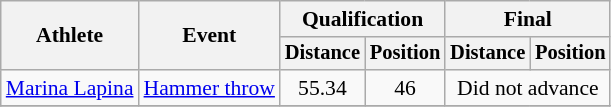<table class=wikitable style="font-size:90%">
<tr>
<th rowspan="2">Athlete</th>
<th rowspan="2">Event</th>
<th colspan="2">Qualification</th>
<th colspan="2">Final</th>
</tr>
<tr style="font-size:95%">
<th>Distance</th>
<th>Position</th>
<th>Distance</th>
<th>Position</th>
</tr>
<tr align=center>
<td align=left><a href='#'>Marina Lapina</a></td>
<td align=left><a href='#'>Hammer throw</a></td>
<td>55.34</td>
<td>46</td>
<td colspan=2>Did not advance</td>
</tr>
<tr>
</tr>
</table>
